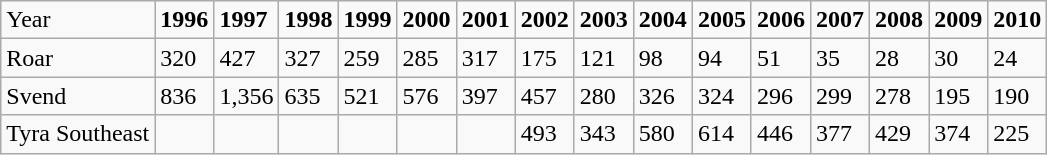<table class="wikitable">
<tr>
<td>Year</td>
<td><strong>1996</strong></td>
<td><strong>1997</strong></td>
<td><strong>1998</strong></td>
<td><strong>1999</strong></td>
<td><strong>2000</strong></td>
<td><strong>2001</strong></td>
<td><strong>2002</strong></td>
<td><strong>2003</strong></td>
<td><strong>2004</strong></td>
<td><strong>2005</strong></td>
<td><strong>2006</strong></td>
<td><strong>2007</strong></td>
<td><strong>2008</strong></td>
<td><strong>2009</strong></td>
<td><strong>2010</strong></td>
</tr>
<tr>
<td>Roar</td>
<td>320</td>
<td>427</td>
<td>327</td>
<td>259</td>
<td>285</td>
<td>317</td>
<td>175</td>
<td>121</td>
<td>98</td>
<td>94</td>
<td>51</td>
<td>35</td>
<td>28</td>
<td>30</td>
<td>24</td>
</tr>
<tr>
<td>Svend</td>
<td>836</td>
<td>1,356</td>
<td>635</td>
<td>521</td>
<td>576</td>
<td>397</td>
<td>457</td>
<td>280</td>
<td>326</td>
<td>324</td>
<td>296</td>
<td>299</td>
<td>278</td>
<td>195</td>
<td>190</td>
</tr>
<tr>
<td>Tyra  Southeast</td>
<td></td>
<td></td>
<td></td>
<td></td>
<td></td>
<td></td>
<td>493</td>
<td>343</td>
<td>580</td>
<td>614</td>
<td>446</td>
<td>377</td>
<td>429</td>
<td>374</td>
<td>225</td>
</tr>
</table>
